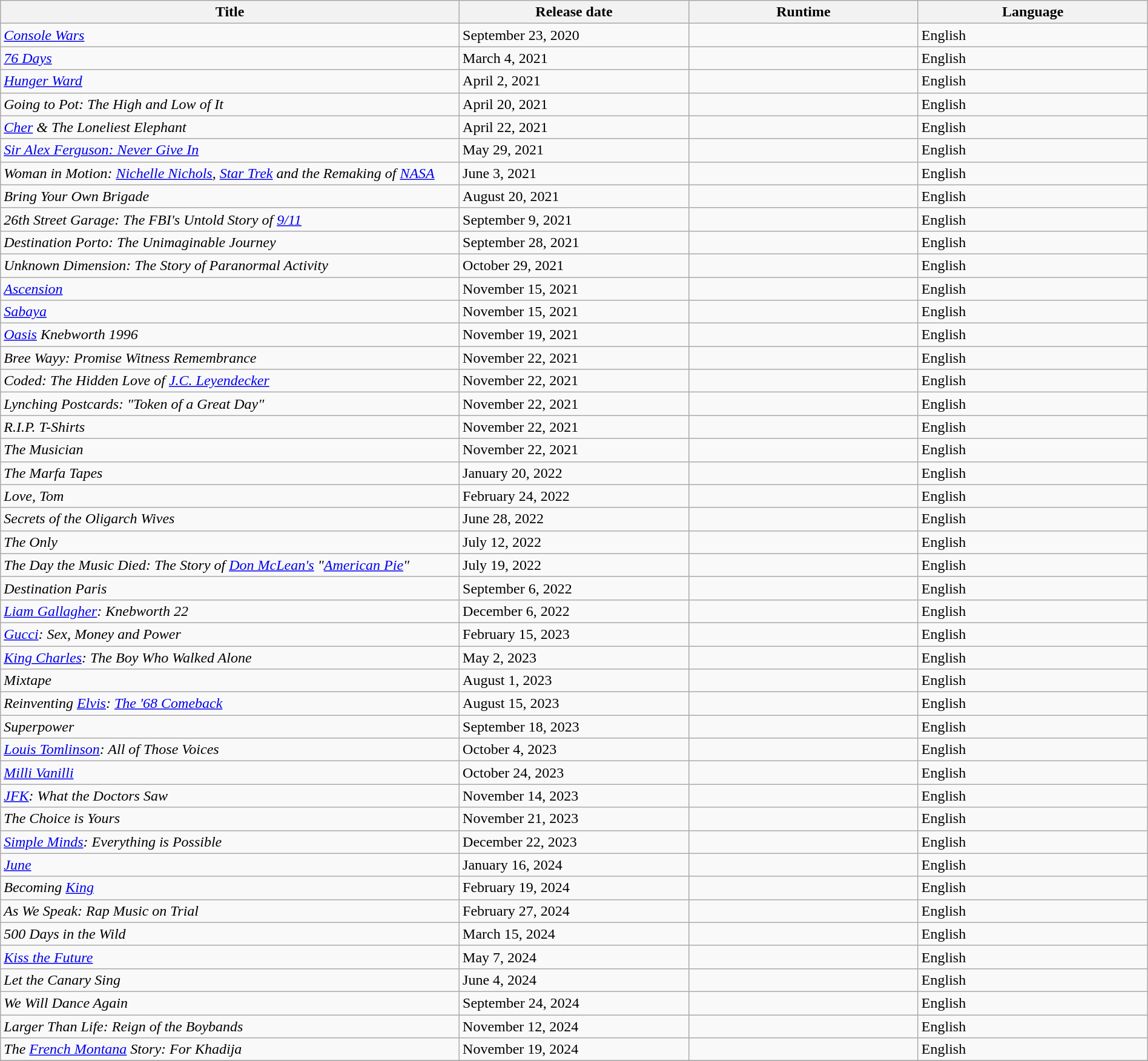<table class="wikitable sortable" style="width:100%;">
<tr>
<th style="width:40%;">Title</th>
<th style="width:20%;">Release date</th>
<th style="width:20%;">Runtime</th>
<th style="width:20%;">Language</th>
</tr>
<tr>
<td><em><a href='#'>Console Wars</a></em></td>
<td>September 23, 2020</td>
<td></td>
<td>English</td>
</tr>
<tr>
<td><em><a href='#'>76 Days</a></em></td>
<td>March 4, 2021</td>
<td></td>
<td>English</td>
</tr>
<tr>
<td><em><a href='#'>Hunger Ward</a></em></td>
<td>April 2, 2021</td>
<td></td>
<td>English</td>
</tr>
<tr>
<td><em>Going to Pot: The High and Low of It</em></td>
<td>April 20, 2021</td>
<td></td>
<td>English</td>
</tr>
<tr>
<td><em><a href='#'>Cher</a> & The Loneliest Elephant</em></td>
<td>April 22, 2021</td>
<td></td>
<td>English</td>
</tr>
<tr>
<td><em><a href='#'>Sir Alex Ferguson: Never Give In</a></em></td>
<td>May 29, 2021</td>
<td></td>
<td>English</td>
</tr>
<tr>
<td><em>Woman in Motion: <a href='#'>Nichelle Nichols</a>, <a href='#'>Star Trek</a> and the Remaking of <a href='#'>NASA</a></em></td>
<td>June 3, 2021</td>
<td></td>
<td>English</td>
</tr>
<tr>
<td><em>Bring Your Own Brigade</em></td>
<td>August 20, 2021</td>
<td></td>
<td>English</td>
</tr>
<tr>
<td><em>26th Street Garage: The FBI's Untold Story of <a href='#'>9/11</a></em></td>
<td>September 9, 2021</td>
<td></td>
<td>English</td>
</tr>
<tr>
<td><em>Destination Porto: The Unimaginable Journey</em></td>
<td>September 28, 2021</td>
<td></td>
<td>English</td>
</tr>
<tr>
<td><em>Unknown Dimension: The Story of Paranormal Activity</em></td>
<td>October 29, 2021</td>
<td></td>
<td>English</td>
</tr>
<tr>
<td><em><a href='#'>Ascension</a></em></td>
<td>November 15, 2021</td>
<td></td>
<td>English</td>
</tr>
<tr>
<td><em><a href='#'>Sabaya</a></em></td>
<td>November 15, 2021</td>
<td></td>
<td>English</td>
</tr>
<tr>
<td><em><a href='#'>Oasis</a> Knebworth 1996</em></td>
<td>November 19, 2021</td>
<td></td>
<td>English</td>
</tr>
<tr>
<td><em>Bree Wayy: Promise Witness Remembrance</em></td>
<td>November 22, 2021</td>
<td></td>
<td>English</td>
</tr>
<tr>
<td><em>Coded: The Hidden Love of <a href='#'>J.C. Leyendecker</a></em></td>
<td>November 22, 2021</td>
<td></td>
<td>English</td>
</tr>
<tr>
<td><em>Lynching Postcards: "Token of a Great Day"</em></td>
<td>November 22, 2021</td>
<td></td>
<td>English</td>
</tr>
<tr>
<td><em>R.I.P. T-Shirts</em></td>
<td>November 22, 2021</td>
<td></td>
<td>English</td>
</tr>
<tr>
<td><em>The Musician</em></td>
<td>November 22, 2021</td>
<td></td>
<td>English</td>
</tr>
<tr>
<td><em>The Marfa Tapes</em></td>
<td>January 20, 2022</td>
<td></td>
<td>English</td>
</tr>
<tr>
<td><em>Love, Tom</em></td>
<td>February 24, 2022</td>
<td></td>
<td>English</td>
</tr>
<tr>
<td><em>Secrets of the Oligarch Wives</em></td>
<td>June 28, 2022</td>
<td></td>
<td>English</td>
</tr>
<tr>
<td><em>The Only</em></td>
<td>July 12, 2022</td>
<td></td>
<td>English</td>
</tr>
<tr>
<td><em>The Day the Music Died: The Story of <a href='#'>Don McLean's</a> "<a href='#'>American Pie</a>"</em></td>
<td>July 19, 2022</td>
<td></td>
<td>English</td>
</tr>
<tr>
<td><em>Destination Paris</em></td>
<td>September 6, 2022</td>
<td></td>
<td>English</td>
</tr>
<tr>
<td><em><a href='#'>Liam Gallagher</a>: Knebworth 22</em></td>
<td>December 6, 2022</td>
<td></td>
<td>English</td>
</tr>
<tr>
<td><em><a href='#'>Gucci</a>: Sex, Money and Power</em></td>
<td>February 15, 2023</td>
<td></td>
<td>English</td>
</tr>
<tr>
<td><em><a href='#'>King Charles</a>: The Boy Who Walked Alone</em></td>
<td>May 2, 2023</td>
<td></td>
<td>English</td>
</tr>
<tr>
<td><em>Mixtape</em></td>
<td>August 1, 2023</td>
<td></td>
<td>English</td>
</tr>
<tr>
<td><em>Reinventing <a href='#'>Elvis</a>: <a href='#'>The '68 Comeback</a></em></td>
<td>August 15, 2023</td>
<td></td>
<td>English</td>
</tr>
<tr>
<td><em>Superpower</em></td>
<td>September 18, 2023</td>
<td></td>
<td>English</td>
</tr>
<tr>
<td><em><a href='#'>Louis Tomlinson</a>: All of Those Voices</em></td>
<td>October 4, 2023</td>
<td></td>
<td>English</td>
</tr>
<tr>
<td><em><a href='#'>Milli Vanilli</a></em></td>
<td>October 24, 2023</td>
<td></td>
<td>English</td>
</tr>
<tr>
<td><em><a href='#'>JFK</a>: What the Doctors Saw</em></td>
<td>November 14, 2023</td>
<td></td>
<td>English</td>
</tr>
<tr>
<td><em>The Choice is Yours</em></td>
<td>November 21, 2023</td>
<td></td>
<td>English</td>
</tr>
<tr>
<td><em><a href='#'>Simple Minds</a>: Everything is Possible</em></td>
<td>December 22, 2023</td>
<td></td>
<td>English</td>
</tr>
<tr>
<td><em><a href='#'>June</a></em></td>
<td>January 16, 2024</td>
<td></td>
<td>English</td>
</tr>
<tr>
<td><em>Becoming <a href='#'>King</a></em></td>
<td>February 19, 2024</td>
<td></td>
<td>English</td>
</tr>
<tr>
<td><em>As We Speak: Rap Music on Trial</em></td>
<td>February 27, 2024</td>
<td></td>
<td>English</td>
</tr>
<tr>
<td><em>500 Days in the Wild</em></td>
<td>March 15, 2024</td>
<td></td>
<td>English</td>
</tr>
<tr>
<td><em><a href='#'>Kiss the Future</a></em></td>
<td>May 7, 2024</td>
<td></td>
<td>English</td>
</tr>
<tr>
<td><em>Let the Canary Sing</em></td>
<td>June 4, 2024</td>
<td></td>
<td>English</td>
</tr>
<tr>
<td><em>We Will Dance Again</em></td>
<td>September 24, 2024</td>
<td></td>
<td>English</td>
</tr>
<tr>
<td><em>Larger Than Life: Reign of the Boybands</em></td>
<td>November 12, 2024</td>
<td></td>
<td>English</td>
</tr>
<tr>
<td><em>The <a href='#'>French Montana</a> Story: For Khadija</em></td>
<td>November 19, 2024</td>
<td></td>
<td>English</td>
</tr>
<tr>
</tr>
</table>
